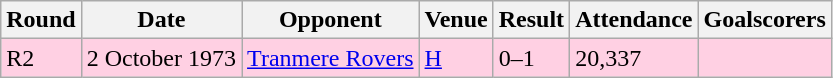<table class="wikitable">
<tr>
<th>Round</th>
<th>Date</th>
<th>Opponent</th>
<th>Venue</th>
<th>Result</th>
<th>Attendance</th>
<th>Goalscorers</th>
</tr>
<tr style="background-color:  #ffd0e3;">
<td>R2</td>
<td>2 October 1973</td>
<td><a href='#'>Tranmere Rovers</a></td>
<td><a href='#'>H</a></td>
<td>0–1</td>
<td>20,337</td>
<td></td>
</tr>
</table>
